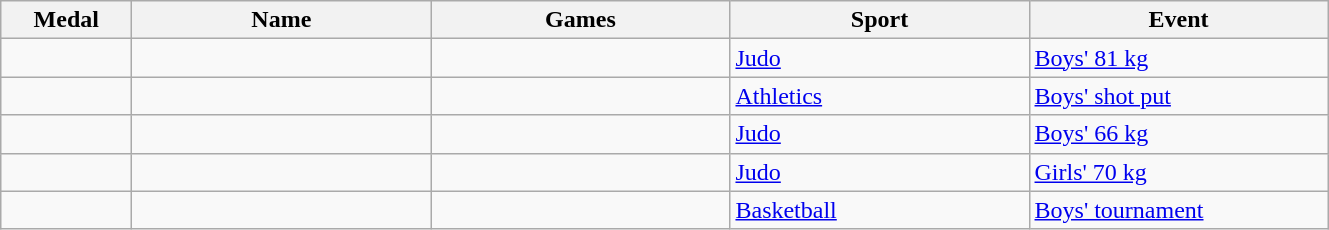<table class="wikitable sortable">
<tr>
<th style="width:5em">Medal</th>
<th style="width:12em">Name</th>
<th style="width:12em">Games</th>
<th style="width:12em">Sport</th>
<th style="width:12em">Event</th>
</tr>
<tr>
<td></td>
<td></td>
<td></td>
<td> <a href='#'>Judo</a></td>
<td><a href='#'>Boys' 81 kg</a></td>
</tr>
<tr>
<td></td>
<td></td>
<td></td>
<td> <a href='#'>Athletics</a></td>
<td><a href='#'>Boys' shot put</a></td>
</tr>
<tr>
<td></td>
<td></td>
<td></td>
<td> <a href='#'>Judo</a></td>
<td><a href='#'>Boys' 66 kg</a></td>
</tr>
<tr>
<td></td>
<td></td>
<td></td>
<td> <a href='#'>Judo</a></td>
<td><a href='#'>Girls' 70 kg</a></td>
</tr>
<tr>
<td></td>
<td></td>
<td></td>
<td> <a href='#'>Basketball</a></td>
<td><a href='#'>Boys' tournament</a></td>
</tr>
</table>
